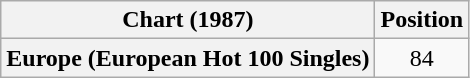<table class="wikitable plainrowheaders" style="text-align:center">
<tr>
<th scope="col">Chart (1987)</th>
<th scope="col">Position</th>
</tr>
<tr>
<th scope="row">Europe (European Hot 100 Singles)</th>
<td>84</td>
</tr>
</table>
